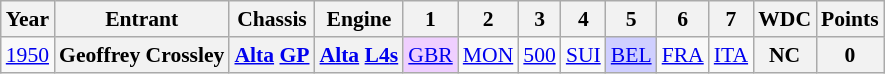<table class="wikitable" style="text-align:center; font-size:90%">
<tr>
<th>Year</th>
<th>Entrant</th>
<th>Chassis</th>
<th>Engine</th>
<th>1</th>
<th>2</th>
<th>3</th>
<th>4</th>
<th>5</th>
<th>6</th>
<th>7</th>
<th>WDC</th>
<th>Points</th>
</tr>
<tr>
<td><a href='#'>1950</a></td>
<th>Geoffrey Crossley</th>
<th><a href='#'>Alta</a> <a href='#'>GP</a></th>
<th><a href='#'>Alta</a> <a href='#'>L4</a><a href='#'>s</a></th>
<td style="background:#EFCFFF;"><a href='#'>GBR</a><br></td>
<td><a href='#'>MON</a></td>
<td><a href='#'>500</a></td>
<td><a href='#'>SUI</a></td>
<td style="background:#CFCFFF;"><a href='#'>BEL</a><br></td>
<td><a href='#'>FRA</a></td>
<td><a href='#'>ITA</a></td>
<th>NC</th>
<th>0</th>
</tr>
</table>
